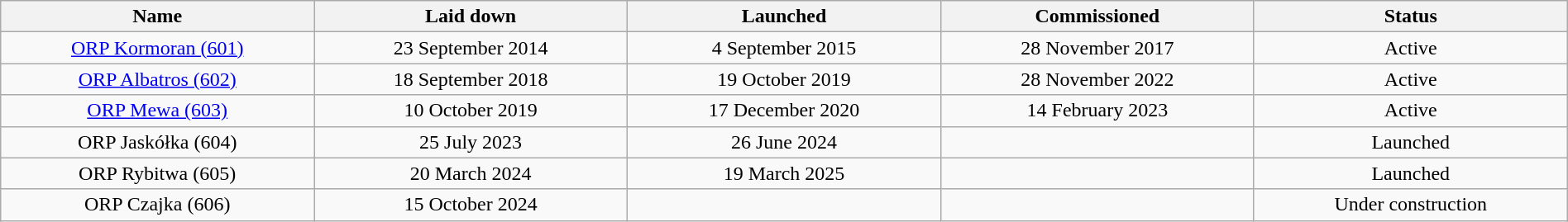<table class="wikitable" style="text-align:center;" width="100%">
<tr>
<th width="20%">Name</th>
<th width="20%">Laid down</th>
<th width="20%">Launched</th>
<th width="20%">Commissioned</th>
<th width="20%">Status</th>
</tr>
<tr>
<td><a href='#'>ORP Kormoran (601)</a></td>
<td>23 September 2014</td>
<td>4 September 2015</td>
<td>28 November 2017</td>
<td>Active</td>
</tr>
<tr>
<td><a href='#'>ORP Albatros (602)</a></td>
<td>18 September 2018</td>
<td>19 October 2019</td>
<td>28 November 2022</td>
<td>Active</td>
</tr>
<tr>
<td><a href='#'>ORP Mewa (603)</a></td>
<td>10 October 2019</td>
<td>17 December 2020</td>
<td>14 February 2023</td>
<td>Active</td>
</tr>
<tr>
<td>ORP Jaskółka (604)</td>
<td>25 July 2023</td>
<td>26 June 2024</td>
<td></td>
<td>Launched</td>
</tr>
<tr>
<td>ORP Rybitwa (605)</td>
<td>20 March 2024</td>
<td>19 March 2025</td>
<td></td>
<td>Launched</td>
</tr>
<tr>
<td>ORP Czajka (606)</td>
<td>15 October 2024</td>
<td></td>
<td></td>
<td>Under construction</td>
</tr>
</table>
